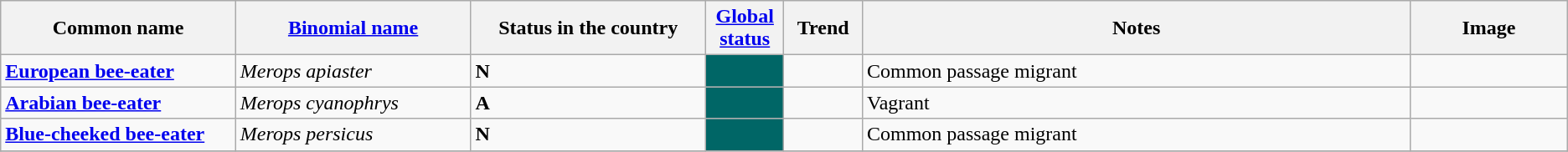<table class="wikitable sortable">
<tr>
<th width="15%">Common name</th>
<th width="15%"><a href='#'>Binomial name</a></th>
<th data-sort-type="number" width="15%">Status in the country</th>
<th width="5%"><a href='#'>Global status</a></th>
<th width="5%">Trend</th>
<th class="unsortable">Notes</th>
<th class="unsortable">Image</th>
</tr>
<tr>
<td><strong><a href='#'>European bee-eater</a></strong></td>
<td><em>Merops apiaster</em></td>
<td><strong>N</strong></td>
<td align=center style="background: #006666"></td>
<td align=center></td>
<td>Common passage migrant</td>
<td></td>
</tr>
<tr>
<td><strong><a href='#'>Arabian bee-eater</a></strong></td>
<td><em>Merops cyanophrys</em></td>
<td><strong>A</strong></td>
<td align=center style="background: #006666"></td>
<td align=center></td>
<td>Vagrant</td>
<td></td>
</tr>
<tr>
<td><strong><a href='#'>Blue-cheeked bee-eater</a></strong></td>
<td><em>Merops persicus</em></td>
<td><strong>N</strong></td>
<td align=center style="background: #006666"></td>
<td align=center></td>
<td>Common passage migrant</td>
<td></td>
</tr>
<tr>
</tr>
</table>
